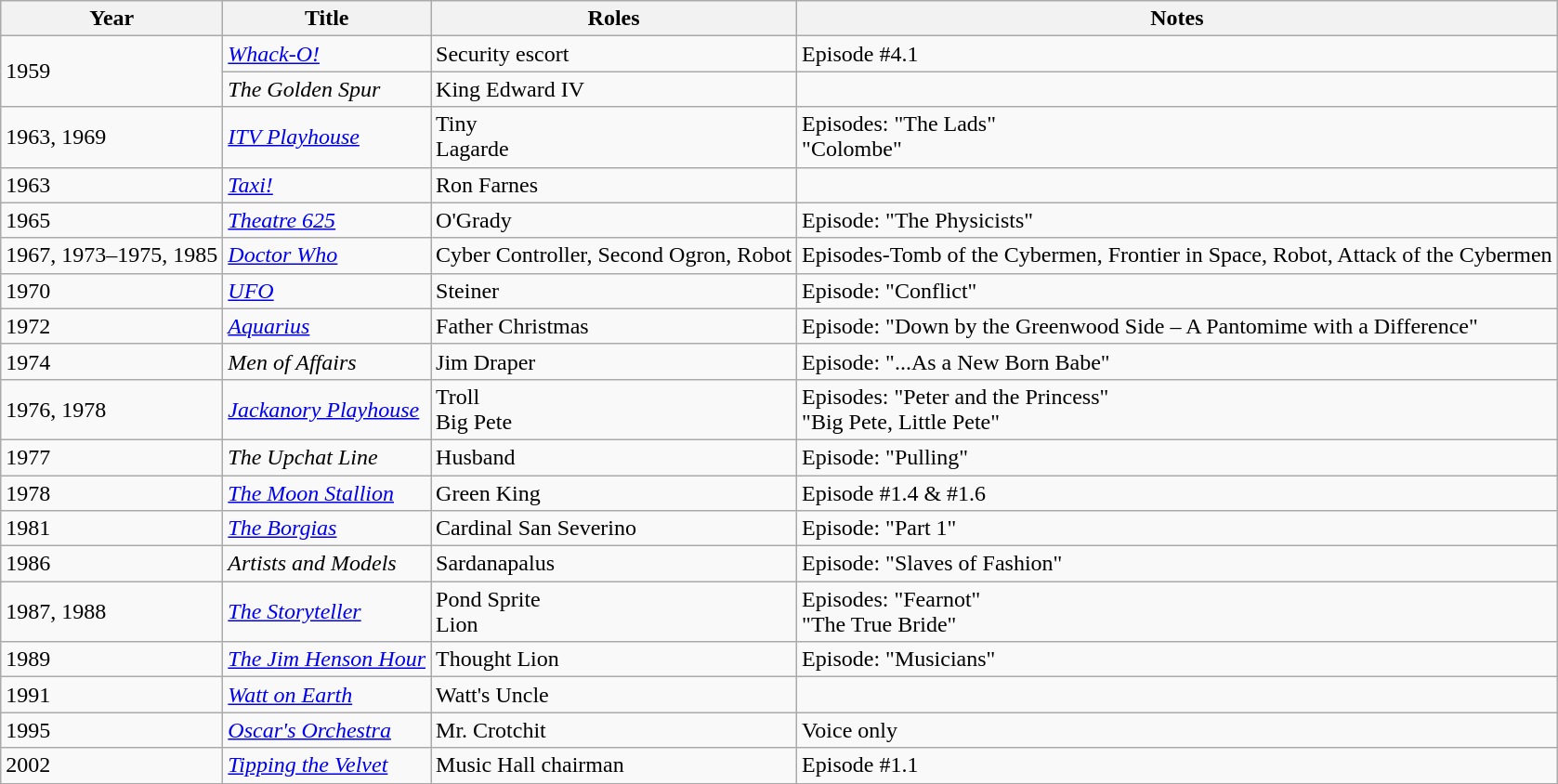<table class="wikitable sortable">
<tr>
<th>Year</th>
<th>Title</th>
<th>Roles</th>
<th>Notes</th>
</tr>
<tr>
<td rowspan="2">1959</td>
<td><em><a href='#'>Whack-O!</a></em></td>
<td>Security escort</td>
<td>Episode #4.1</td>
</tr>
<tr>
<td><em>The Golden Spur</em></td>
<td>King Edward IV</td>
<td></td>
</tr>
<tr>
<td>1963, 1969</td>
<td><em><a href='#'>ITV Playhouse</a></em></td>
<td>Tiny<br>Lagarde</td>
<td>Episodes: "The Lads"<br>"Colombe"</td>
</tr>
<tr>
<td>1963</td>
<td><em><a href='#'>Taxi!</a></em></td>
<td>Ron Farnes</td>
<td></td>
</tr>
<tr>
<td>1965</td>
<td><em><a href='#'>Theatre 625</a></em></td>
<td>O'Grady</td>
<td>Episode: "The Physicists"</td>
</tr>
<tr>
<td>1967, 1973–1975, 1985</td>
<td><em><a href='#'>Doctor Who</a></em></td>
<td>Cyber Controller, Second Ogron, Robot</td>
<td>Episodes-Tomb of the Cybermen, Frontier in Space, Robot,  Attack of the Cybermen</td>
</tr>
<tr>
<td>1970</td>
<td><em><a href='#'>UFO</a></em></td>
<td>Steiner</td>
<td>Episode: "Conflict"</td>
</tr>
<tr>
<td>1972</td>
<td><em><a href='#'>Aquarius</a></em></td>
<td>Father Christmas</td>
<td>Episode: "Down by the Greenwood Side – A Pantomime with a Difference"</td>
</tr>
<tr>
<td>1974</td>
<td><em>Men of Affairs</em></td>
<td>Jim Draper</td>
<td>Episode: "...As a New Born Babe"</td>
</tr>
<tr>
<td>1976, 1978</td>
<td><em><a href='#'>Jackanory Playhouse</a></em></td>
<td>Troll<br>Big Pete</td>
<td>Episodes: "Peter and the Princess"<br>"Big Pete, Little Pete"</td>
</tr>
<tr>
<td>1977</td>
<td><em>The Upchat Line</em></td>
<td>Husband</td>
<td>Episode: "Pulling"</td>
</tr>
<tr>
<td>1978</td>
<td><em><a href='#'>The Moon Stallion</a></em></td>
<td>Green King</td>
<td>Episode #1.4 & #1.6</td>
</tr>
<tr>
<td>1981</td>
<td><em><a href='#'>The Borgias</a></em></td>
<td>Cardinal San Severino</td>
<td>Episode: "Part 1"</td>
</tr>
<tr>
<td>1986</td>
<td><em>Artists and Models</em></td>
<td>Sardanapalus</td>
<td>Episode: "Slaves of Fashion"</td>
</tr>
<tr>
<td>1987, 1988</td>
<td><em><a href='#'>The Storyteller</a></em></td>
<td>Pond Sprite<br>Lion</td>
<td>Episodes: "Fearnot"<br>"The True Bride"</td>
</tr>
<tr>
<td>1989</td>
<td><em><a href='#'>The Jim Henson Hour</a></em></td>
<td>Thought Lion</td>
<td>Episode: "Musicians"</td>
</tr>
<tr>
<td>1991</td>
<td><em><a href='#'>Watt on Earth</a></em></td>
<td>Watt's Uncle</td>
<td></td>
</tr>
<tr>
<td>1995</td>
<td><em><a href='#'>Oscar's Orchestra</a></em></td>
<td>Mr. Crotchit</td>
<td>Voice only</td>
</tr>
<tr>
<td>2002</td>
<td><em><a href='#'>Tipping the Velvet</a></em></td>
<td>Music Hall chairman</td>
<td>Episode #1.1</td>
</tr>
</table>
